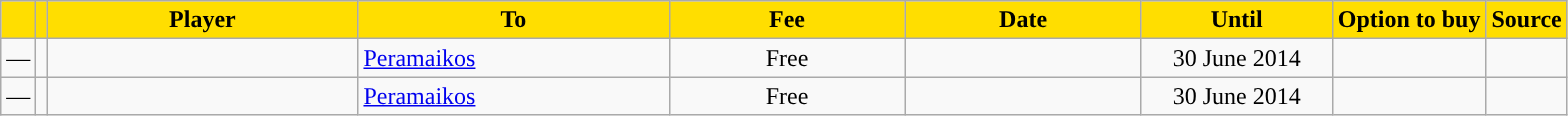<table class="wikitable sortable">
<tr>
<th style="background:#FFDE00"></th>
<th style="background:#FFDE00"></th>
<th width=200 style="background:#FFDE00">Player</th>
<th width=200 style="background:#FFDE00">To</th>
<th width=150 style="background:#FFDE00">Fee</th>
<th width=150 style="background:#FFDE00">Date</th>
<th width=120 style="background:#FFDE00">Until</th>
<th style="background:#FFDE00">Option to buy</th>
<th style="background:#FFDE00">Source</th>
</tr>
<tr>
<td align=center>—</td>
<td align=center></td>
<td></td>
<td> <a href='#'>Peramaikos</a></td>
<td align=center>Free</td>
<td align=center></td>
<td align=center>30 June 2014</td>
<td align=center></td>
<td align=center></td>
</tr>
<tr>
<td align=center>—</td>
<td align=center></td>
<td></td>
<td> <a href='#'>Peramaikos</a></td>
<td align=center>Free</td>
<td align=center></td>
<td align=center>30 June 2014</td>
<td align=center></td>
<td align=center></td>
</tr>
</table>
